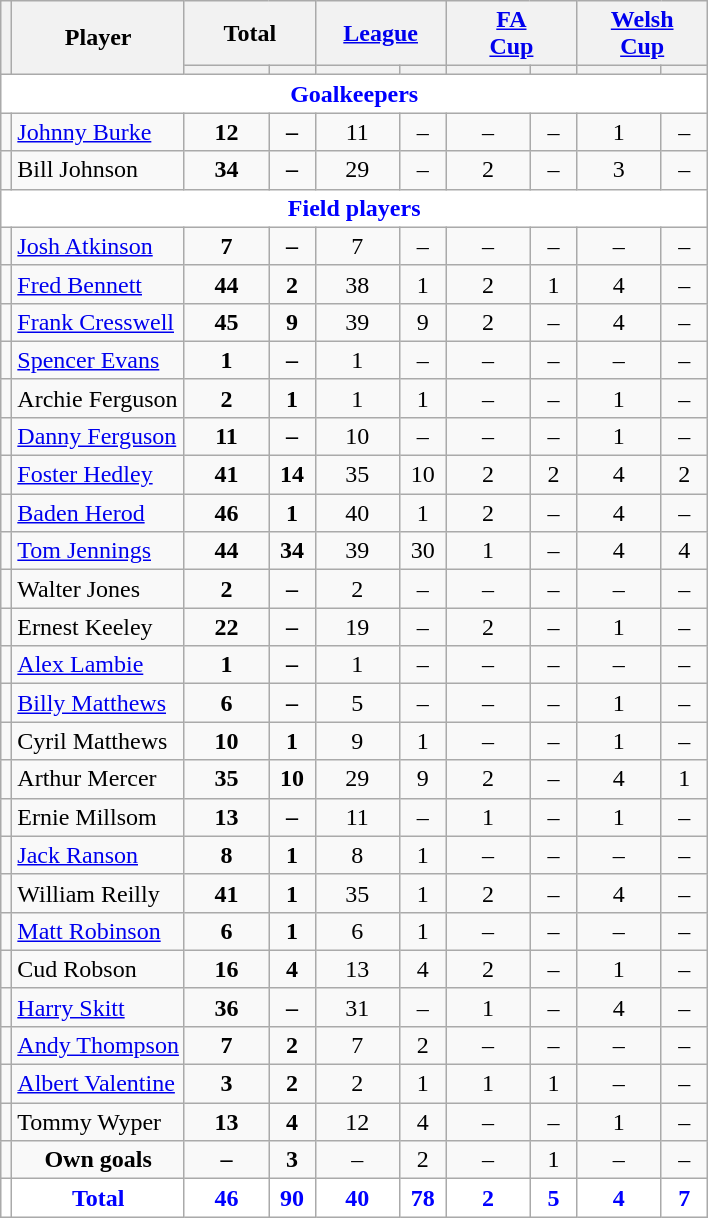<table class="wikitable"  style="text-align:center;">
<tr>
<th rowspan="2" style="font-size:80%;"></th>
<th rowspan="2">Player</th>
<th colspan="2">Total</th>
<th colspan="2"><a href='#'>League</a></th>
<th colspan="2"><a href='#'>FA<br>Cup</a></th>
<th colspan="2"><a href='#'>Welsh<br>Cup</a></th>
</tr>
<tr>
<th style="width: 50px; font-size:80%;"></th>
<th style="width: 25px; font-size:80%;"></th>
<th style="width: 50px; font-size:80%;"></th>
<th style="width: 25px; font-size:80%;"></th>
<th style="width: 50px; font-size:80%;"></th>
<th style="width: 25px; font-size:80%;"></th>
<th style="width: 50px; font-size:80%;"></th>
<th style="width: 25px; font-size:80%;"></th>
</tr>
<tr>
<td colspan="10" style="background:white; color:blue; text-align:center;"><strong>Goalkeepers</strong></td>
</tr>
<tr>
<td></td>
<td style="text-align:left;"><a href='#'>Johnny Burke</a></td>
<td><strong>12</strong></td>
<td><strong>–</strong></td>
<td>11</td>
<td>–</td>
<td>–</td>
<td>–</td>
<td>1</td>
<td>–</td>
</tr>
<tr>
<td></td>
<td style="text-align:left;">Bill Johnson</td>
<td><strong>34</strong></td>
<td><strong>–</strong></td>
<td>29</td>
<td>–</td>
<td>2</td>
<td>–</td>
<td>3</td>
<td>–</td>
</tr>
<tr>
<td colspan="10" style="background:white; color:blue; text-align:center;"><strong>Field players</strong></td>
</tr>
<tr>
<td></td>
<td style="text-align:left;"><a href='#'>Josh Atkinson</a></td>
<td><strong>7</strong></td>
<td><strong>–</strong></td>
<td>7</td>
<td>–</td>
<td>–</td>
<td>–</td>
<td>–</td>
<td>–</td>
</tr>
<tr>
<td></td>
<td style="text-align:left;"><a href='#'>Fred Bennett</a></td>
<td><strong>44</strong></td>
<td><strong>2</strong></td>
<td>38</td>
<td>1</td>
<td>2</td>
<td>1</td>
<td>4</td>
<td>–</td>
</tr>
<tr>
<td></td>
<td style="text-align:left;"><a href='#'>Frank Cresswell</a></td>
<td><strong>45</strong></td>
<td><strong>9</strong></td>
<td>39</td>
<td>9</td>
<td>2</td>
<td>–</td>
<td>4</td>
<td>–</td>
</tr>
<tr>
<td></td>
<td style="text-align:left;"><a href='#'>Spencer Evans</a></td>
<td><strong>1</strong></td>
<td><strong>–</strong></td>
<td>1</td>
<td>–</td>
<td>–</td>
<td>–</td>
<td>–</td>
<td>–</td>
</tr>
<tr>
<td></td>
<td style="text-align:left;">Archie Ferguson</td>
<td><strong>2</strong></td>
<td><strong>1</strong></td>
<td>1</td>
<td>1</td>
<td>–</td>
<td>–</td>
<td>1</td>
<td>–</td>
</tr>
<tr>
<td></td>
<td style="text-align:left;"><a href='#'>Danny Ferguson</a></td>
<td><strong>11</strong></td>
<td><strong>–</strong></td>
<td>10</td>
<td>–</td>
<td>–</td>
<td>–</td>
<td>1</td>
<td>–</td>
</tr>
<tr>
<td></td>
<td style="text-align:left;"><a href='#'>Foster Hedley</a></td>
<td><strong>41</strong></td>
<td><strong>14</strong></td>
<td>35</td>
<td>10</td>
<td>2</td>
<td>2</td>
<td>4</td>
<td>2</td>
</tr>
<tr>
<td></td>
<td style="text-align:left;"><a href='#'>Baden Herod</a></td>
<td><strong>46</strong></td>
<td><strong>1</strong></td>
<td>40</td>
<td>1</td>
<td>2</td>
<td>–</td>
<td>4</td>
<td>–</td>
</tr>
<tr>
<td></td>
<td style="text-align:left;"><a href='#'>Tom Jennings</a></td>
<td><strong>44</strong></td>
<td><strong>34</strong></td>
<td>39</td>
<td>30</td>
<td>1</td>
<td>–</td>
<td>4</td>
<td>4</td>
</tr>
<tr>
<td></td>
<td style="text-align:left;">Walter Jones</td>
<td><strong>2</strong></td>
<td><strong>–</strong></td>
<td>2</td>
<td>–</td>
<td>–</td>
<td>–</td>
<td>–</td>
<td>–</td>
</tr>
<tr>
<td></td>
<td style="text-align:left;">Ernest Keeley</td>
<td><strong>22</strong></td>
<td><strong>–</strong></td>
<td>19</td>
<td>–</td>
<td>2</td>
<td>–</td>
<td>1</td>
<td>–</td>
</tr>
<tr>
<td></td>
<td style="text-align:left;"><a href='#'>Alex Lambie</a></td>
<td><strong>1</strong></td>
<td><strong>–</strong></td>
<td>1</td>
<td>–</td>
<td>–</td>
<td>–</td>
<td>–</td>
<td>–</td>
</tr>
<tr>
<td></td>
<td style="text-align:left;"><a href='#'>Billy Matthews</a></td>
<td><strong>6</strong></td>
<td><strong>–</strong></td>
<td>5</td>
<td>–</td>
<td>–</td>
<td>–</td>
<td>1</td>
<td>–</td>
</tr>
<tr>
<td></td>
<td style="text-align:left;">Cyril Matthews</td>
<td><strong>10</strong></td>
<td><strong>1</strong></td>
<td>9</td>
<td>1</td>
<td>–</td>
<td>–</td>
<td>1</td>
<td>–</td>
</tr>
<tr>
<td></td>
<td style="text-align:left;">Arthur Mercer</td>
<td><strong>35</strong></td>
<td><strong>10</strong></td>
<td>29</td>
<td>9</td>
<td>2</td>
<td>–</td>
<td>4</td>
<td>1</td>
</tr>
<tr>
<td></td>
<td style="text-align:left;">Ernie Millsom</td>
<td><strong>13</strong></td>
<td><strong>–</strong></td>
<td>11</td>
<td>–</td>
<td>1</td>
<td>–</td>
<td>1</td>
<td>–</td>
</tr>
<tr>
<td></td>
<td style="text-align:left;"><a href='#'>Jack Ranson</a></td>
<td><strong>8</strong></td>
<td><strong>1</strong></td>
<td>8</td>
<td>1</td>
<td>–</td>
<td>–</td>
<td>–</td>
<td>–</td>
</tr>
<tr>
<td></td>
<td style="text-align:left;">William Reilly</td>
<td><strong>41</strong></td>
<td><strong>1</strong></td>
<td>35</td>
<td>1</td>
<td>2</td>
<td>–</td>
<td>4</td>
<td>–</td>
</tr>
<tr>
<td></td>
<td style="text-align:left;"><a href='#'>Matt Robinson</a></td>
<td><strong>6</strong></td>
<td><strong>1</strong></td>
<td>6</td>
<td>1</td>
<td>–</td>
<td>–</td>
<td>–</td>
<td>–</td>
</tr>
<tr>
<td></td>
<td style="text-align:left;">Cud Robson</td>
<td><strong>16</strong></td>
<td><strong>4</strong></td>
<td>13</td>
<td>4</td>
<td>2</td>
<td>–</td>
<td>1</td>
<td>–</td>
</tr>
<tr>
<td></td>
<td style="text-align:left;"><a href='#'>Harry Skitt</a></td>
<td><strong>36</strong></td>
<td><strong>–</strong></td>
<td>31</td>
<td>–</td>
<td>1</td>
<td>–</td>
<td>4</td>
<td>–</td>
</tr>
<tr>
<td></td>
<td style="text-align:left;"><a href='#'>Andy Thompson</a></td>
<td><strong>7</strong></td>
<td><strong>2</strong></td>
<td>7</td>
<td>2</td>
<td>–</td>
<td>–</td>
<td>–</td>
<td>–</td>
</tr>
<tr>
<td></td>
<td style="text-align:left;"><a href='#'>Albert Valentine</a></td>
<td><strong>3</strong></td>
<td><strong>2</strong></td>
<td>2</td>
<td>1</td>
<td>1</td>
<td>1</td>
<td>–</td>
<td>–</td>
</tr>
<tr>
<td></td>
<td style="text-align:left;">Tommy Wyper</td>
<td><strong>13</strong></td>
<td><strong>4</strong></td>
<td>12</td>
<td>4</td>
<td>–</td>
<td>–</td>
<td>1</td>
<td>–</td>
</tr>
<tr>
<td></td>
<td><strong>Own goals</strong></td>
<td><strong>–</strong></td>
<td><strong>3</strong></td>
<td>–</td>
<td>2</td>
<td>–</td>
<td>1</td>
<td>–</td>
<td>–</td>
</tr>
<tr style="background:white; color:blue; text-align:center;">
<td></td>
<td><strong>Total</strong></td>
<td><strong>46</strong></td>
<td><strong>90</strong></td>
<td><strong>40</strong></td>
<td><strong>78</strong></td>
<td><strong>2</strong></td>
<td><strong>5</strong></td>
<td><strong>4</strong></td>
<td><strong>7</strong></td>
</tr>
</table>
